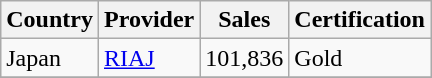<table class="wikitable" border="1">
<tr>
<th>Country</th>
<th>Provider</th>
<th>Sales</th>
<th>Certification</th>
</tr>
<tr>
<td>Japan</td>
<td><a href='#'>RIAJ</a></td>
<td>101,836</td>
<td>Gold</td>
</tr>
<tr>
</tr>
</table>
